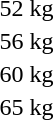<table>
<tr>
<td rowspan=2>52 kg</td>
<td rowspan=2></td>
<td rowspan=2></td>
<td></td>
</tr>
<tr>
<td></td>
</tr>
<tr>
<td rowspan=2>56 kg</td>
<td rowspan=2></td>
<td rowspan=2></td>
<td></td>
</tr>
<tr>
<td></td>
</tr>
<tr>
<td rowspan=2>60 kg</td>
<td rowspan=2></td>
<td rowspan=2></td>
<td></td>
</tr>
<tr>
<td></td>
</tr>
<tr>
<td rowspan=2>65 kg</td>
<td rowspan=2></td>
<td rowspan=2></td>
<td></td>
</tr>
<tr>
<td></td>
</tr>
</table>
